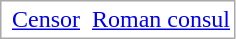<table style="border-spacing: 2px; border: 1px solid darkgray;">
<tr>
<td></td>
<td><a href='#'>Censor</a></td>
<td></td>
<td><a href='#'>Roman consul</a></td>
</tr>
</table>
